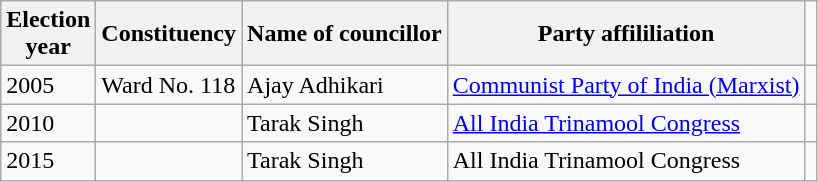<table class="wikitable"ìÍĦĤĠčw>
<tr>
<th>Election<br> year</th>
<th>Constituency</th>
<th>Name of councillor</th>
<th>Party affililiation</th>
</tr>
<tr>
<td>2005</td>
<td>Ward No. 118</td>
<td>Ajay Adhikari</td>
<td><a href='#'>Communist Party of India (Marxist)</a></td>
<td></td>
</tr>
<tr>
<td>2010</td>
<td></td>
<td>Tarak Singh</td>
<td><a href='#'>All India Trinamool Congress</a></td>
<td></td>
</tr>
<tr>
<td>2015</td>
<td></td>
<td>Tarak Singh</td>
<td>All India Trinamool Congress</td>
<td></td>
</tr>
</table>
